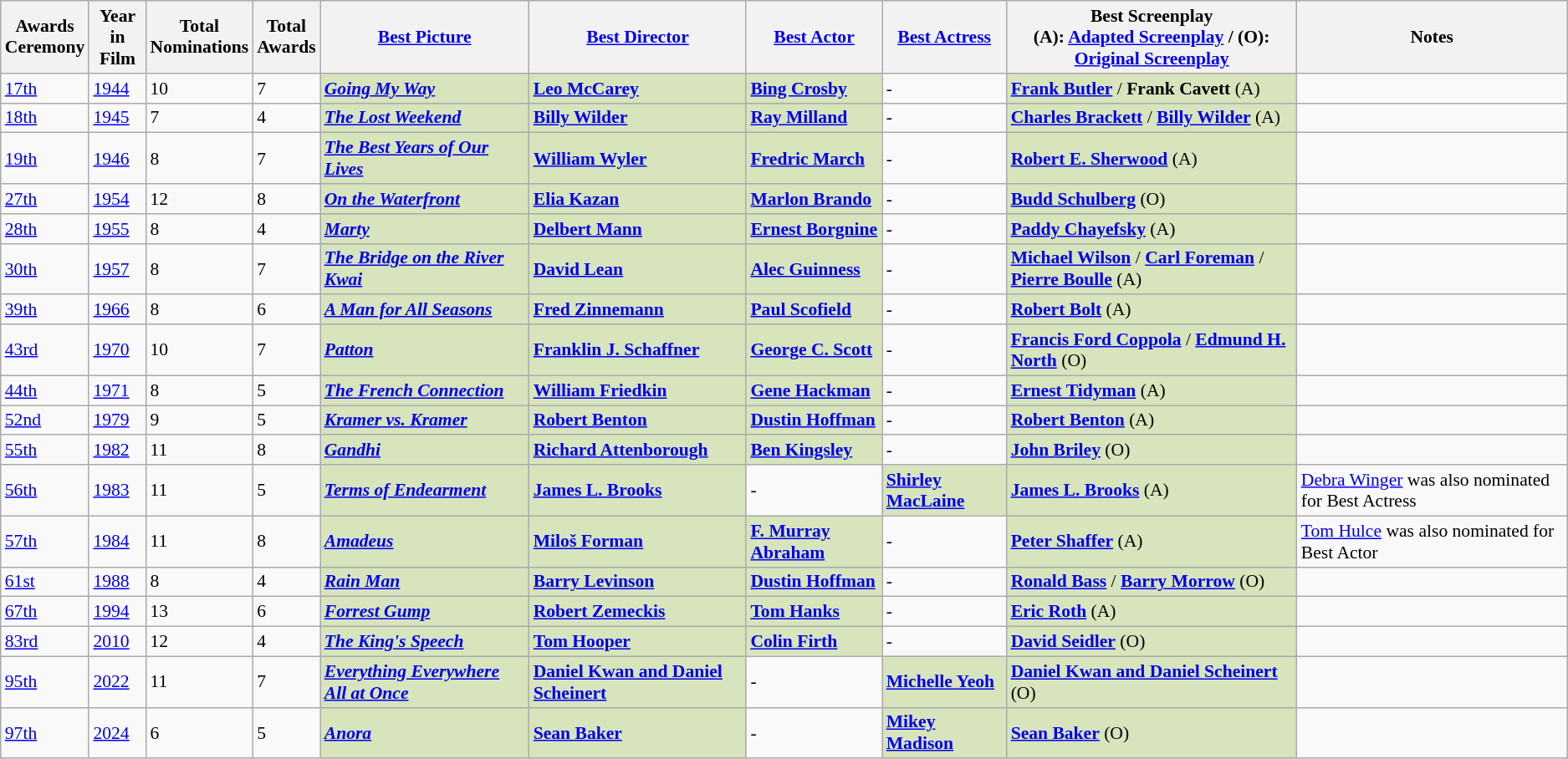<table class="wikitable sortable" style="width=90%; font-size:90%; white-space:wrap;">
<tr>
<th>Awards<br>Ceremony<br></th>
<th>Year<br>in Film<br></th>
<th>Total<br>Nominations<br></th>
<th>Total<br>Awards<br></th>
<th><a href='#'>Best Picture</a><br></th>
<th><a href='#'>Best Director</a><br></th>
<th><a href='#'>Best Actor</a><br></th>
<th><a href='#'>Best Actress</a><br></th>
<th>Best Screenplay<br>(A): <a href='#'>Adapted Screenplay</a> / (O): <a href='#'>Original Screenplay</a><br></th>
<th>Notes<br></th>
</tr>
<tr>
<td><a href='#'>17th</a></td>
<td><a href='#'>1944</a></td>
<td>10</td>
<td>7</td>
<td bgcolor="D7E4BC"><strong><em><a href='#'>Going My Way</a></em></strong></td>
<td bgcolor="D7E4BC"><strong><a href='#'>Leo McCarey</a></strong></td>
<td bgcolor="D7E4BC"><strong><a href='#'>Bing Crosby</a></strong></td>
<td>-</td>
<td bgcolor="D7E4BC"><strong><a href='#'>Frank Butler</a></strong> / <strong>Frank Cavett</strong> (A)</td>
<td></td>
</tr>
<tr>
<td><a href='#'>18th</a></td>
<td><a href='#'>1945</a></td>
<td>7</td>
<td>4</td>
<td bgcolor="D7E4BC"><strong><em><a href='#'>The Lost Weekend</a></em></strong></td>
<td bgcolor="D7E4BC"><strong><a href='#'>Billy Wilder</a></strong></td>
<td bgcolor="D7E4BC"><strong><a href='#'>Ray Milland</a></strong></td>
<td>-</td>
<td bgcolor="D7E4BC"><strong><a href='#'>Charles Brackett</a></strong> / <strong><a href='#'>Billy Wilder</a></strong> (A)</td>
<td></td>
</tr>
<tr>
<td><a href='#'>19th</a></td>
<td><a href='#'>1946</a></td>
<td>8</td>
<td>7</td>
<td bgcolor="D7E4BC"><strong><em><a href='#'>The Best Years of Our Lives</a></em></strong></td>
<td bgcolor="D7E4BC"><strong><a href='#'>William Wyler</a></strong></td>
<td bgcolor="D7E4BC"><strong><a href='#'>Fredric March</a></strong></td>
<td>-</td>
<td bgcolor="D7E4BC"><strong><a href='#'>Robert E. Sherwood</a></strong> (A)</td>
<td></td>
</tr>
<tr>
<td><a href='#'>27th</a></td>
<td><a href='#'>1954</a></td>
<td>12</td>
<td>8</td>
<td bgcolor="D7E4BC"><strong><em><a href='#'>On the Waterfront</a></em></strong></td>
<td bgcolor="D7E4BC"><strong><a href='#'>Elia Kazan</a></strong></td>
<td bgcolor="D7E4BC"><strong><a href='#'>Marlon Brando</a></strong></td>
<td>-</td>
<td bgcolor="D7E4BC"><strong><a href='#'>Budd Schulberg</a></strong> (O)</td>
<td></td>
</tr>
<tr>
<td><a href='#'>28th</a></td>
<td><a href='#'>1955</a></td>
<td>8</td>
<td>4</td>
<td bgcolor="D7E4BC"><strong><em><a href='#'>Marty</a></em></strong></td>
<td bgcolor="D7E4BC"><strong><a href='#'>Delbert Mann</a></strong></td>
<td bgcolor="D7E4BC"><strong><a href='#'>Ernest Borgnine</a></strong></td>
<td>-</td>
<td bgcolor="D7E4BC"><strong><a href='#'>Paddy Chayefsky</a></strong> (A)</td>
<td></td>
</tr>
<tr>
<td><a href='#'>30th</a></td>
<td><a href='#'>1957</a></td>
<td>8</td>
<td>7</td>
<td bgcolor="D7E4BC"><strong><em><a href='#'>The Bridge on the River Kwai</a></em></strong></td>
<td bgcolor="D7E4BC"><strong><a href='#'>David Lean</a></strong></td>
<td bgcolor="D7E4BC"><strong><a href='#'>Alec Guinness</a></strong></td>
<td>-</td>
<td bgcolor="D7E4BC"><strong><a href='#'>Michael Wilson</a></strong> / <strong><a href='#'>Carl Foreman</a></strong> / <strong><a href='#'>Pierre Boulle</a></strong> (A)</td>
<td></td>
</tr>
<tr>
<td><a href='#'>39th</a></td>
<td><a href='#'>1966</a></td>
<td>8</td>
<td>6</td>
<td bgcolor="D7E4BC"><strong><em><a href='#'>A Man for All Seasons</a></em></strong></td>
<td bgcolor="D7E4BC"><strong><a href='#'>Fred Zinnemann</a></strong></td>
<td bgcolor="D7E4BC"><strong><a href='#'>Paul Scofield</a></strong></td>
<td>-</td>
<td bgcolor="D7E4BC"><strong><a href='#'>Robert Bolt</a></strong> (A)</td>
<td></td>
</tr>
<tr>
<td><a href='#'>43rd</a></td>
<td><a href='#'>1970</a></td>
<td>10</td>
<td>7</td>
<td bgcolor="D7E4BC"><strong><em><a href='#'>Patton</a></em></strong></td>
<td bgcolor="D7E4BC"><strong><a href='#'>Franklin J. Schaffner</a></strong></td>
<td bgcolor="D7E4BC"><strong><a href='#'>George C. Scott</a></strong></td>
<td>-</td>
<td bgcolor="D7E4BC"><strong><a href='#'>Francis Ford Coppola</a></strong> / <strong><a href='#'>Edmund H. North</a></strong> (O)</td>
<td></td>
</tr>
<tr>
<td><a href='#'>44th</a></td>
<td><a href='#'>1971</a></td>
<td>8</td>
<td>5</td>
<td bgcolor="D7E4BC"><strong><em><a href='#'>The French Connection</a></em></strong></td>
<td bgcolor="D7E4BC"><strong><a href='#'>William Friedkin</a></strong></td>
<td bgcolor="D7E4BC"><strong><a href='#'>Gene Hackman</a></strong></td>
<td>-</td>
<td bgcolor="D7E4BC"><strong><a href='#'>Ernest Tidyman</a></strong> (A)</td>
<td></td>
</tr>
<tr>
<td><a href='#'>52nd</a></td>
<td><a href='#'>1979</a></td>
<td>9</td>
<td>5</td>
<td bgcolor="D7E4BC"><strong><em><a href='#'>Kramer vs. Kramer</a></em></strong></td>
<td bgcolor="D7E4BC"><strong><a href='#'>Robert Benton</a></strong></td>
<td bgcolor="D7E4BC"><strong><a href='#'>Dustin Hoffman</a></strong></td>
<td>-</td>
<td bgcolor="D7E4BC"><strong><a href='#'>Robert Benton</a></strong> (A)</td>
<td></td>
</tr>
<tr>
<td><a href='#'>55th</a></td>
<td><a href='#'>1982</a></td>
<td>11</td>
<td>8</td>
<td bgcolor="D7E4BC"><strong><em><a href='#'>Gandhi</a></em></strong></td>
<td bgcolor="D7E4BC"><strong><a href='#'>Richard Attenborough</a></strong></td>
<td bgcolor="D7E4BC"><strong><a href='#'>Ben Kingsley</a></strong></td>
<td>-</td>
<td bgcolor="D7E4BC"><strong><a href='#'>John Briley</a></strong> (O)</td>
<td></td>
</tr>
<tr>
<td><a href='#'>56th</a></td>
<td><a href='#'>1983</a></td>
<td>11</td>
<td>5</td>
<td bgcolor="D7E4BC"><strong><em><a href='#'>Terms of Endearment</a></em></strong></td>
<td bgcolor="D7E4BC"><strong><a href='#'>James L. Brooks</a></strong></td>
<td>-</td>
<td bgcolor="D7E4BC"><strong><a href='#'>Shirley MacLaine</a></strong></td>
<td bgcolor="D7E4BC"><strong><a href='#'>James L. Brooks</a></strong> (A)</td>
<td><a href='#'>Debra Winger</a> was also nominated for Best Actress</td>
</tr>
<tr>
<td><a href='#'>57th</a></td>
<td><a href='#'>1984</a></td>
<td>11</td>
<td>8</td>
<td bgcolor="D7E4BC"><strong><em><a href='#'>Amadeus</a></em></strong></td>
<td bgcolor="D7E4BC"><strong><a href='#'>Miloš Forman</a></strong></td>
<td bgcolor="D7E4BC"><strong><a href='#'>F. Murray Abraham</a></strong></td>
<td>-</td>
<td bgcolor="D7E4BC"><strong><a href='#'>Peter Shaffer</a></strong> (A)</td>
<td><a href='#'>Tom Hulce</a> was also nominated for Best Actor</td>
</tr>
<tr>
<td><a href='#'>61st</a></td>
<td><a href='#'>1988</a></td>
<td>8</td>
<td>4</td>
<td bgcolor="D7E4BC"><strong><em><a href='#'>Rain Man</a></em></strong></td>
<td bgcolor="D7E4BC"><strong><a href='#'>Barry Levinson</a></strong></td>
<td bgcolor="D7E4BC"><strong><a href='#'>Dustin Hoffman</a></strong></td>
<td>-</td>
<td bgcolor="D7E4BC"><strong><a href='#'>Ronald Bass</a></strong> / <strong><a href='#'>Barry Morrow</a></strong> (O)</td>
<td></td>
</tr>
<tr>
<td><a href='#'>67th</a></td>
<td><a href='#'>1994</a></td>
<td>13</td>
<td>6</td>
<td bgcolor="D7E4BC"><strong><em><a href='#'>Forrest Gump</a></em></strong></td>
<td bgcolor="D7E4BC"><strong><a href='#'>Robert Zemeckis</a></strong></td>
<td bgcolor="D7E4BC"><strong><a href='#'>Tom Hanks</a></strong></td>
<td>-</td>
<td bgcolor="D7E4BC"><strong><a href='#'>Eric Roth</a></strong> (A)</td>
<td></td>
</tr>
<tr>
<td><a href='#'>83rd</a></td>
<td><a href='#'>2010</a></td>
<td>12</td>
<td>4</td>
<td bgcolor="D7E4BC"><strong><em><a href='#'>The King's Speech</a></em></strong></td>
<td bgcolor="D7E4BC"><strong><a href='#'>Tom Hooper</a></strong></td>
<td bgcolor="D7E4BC"><strong><a href='#'>Colin Firth</a></strong></td>
<td>-</td>
<td bgcolor="D7E4BC"><strong><a href='#'>David Seidler</a></strong> (O)</td>
<td></td>
</tr>
<tr>
<td><a href='#'>95th</a></td>
<td><a href='#'>2022</a></td>
<td>11</td>
<td>7</td>
<td bgcolor="D7E4BC"><strong><em><a href='#'>Everything Everywhere All at Once</a></em></strong></td>
<td bgcolor="D7E4BC"><strong><a href='#'>Daniel Kwan and Daniel Scheinert</a></strong></td>
<td>-</td>
<td bgcolor="D7E4BC"><strong><a href='#'>Michelle Yeoh</a></strong></td>
<td bgcolor="D7E4BC"><strong><a href='#'>Daniel Kwan and Daniel Scheinert</a></strong> (O)</td>
<td></td>
</tr>
<tr>
<td><a href='#'>97th</a></td>
<td><a href='#'>2024</a></td>
<td>6</td>
<td>5</td>
<td bgcolor="D7E4BC"><strong><em><a href='#'>Anora</a></em></strong></td>
<td bgcolor="D7E4BC"><strong><a href='#'>Sean Baker</a></strong></td>
<td>-</td>
<td bgcolor="D7E4BC"><strong><a href='#'>Mikey Madison</a></strong></td>
<td bgcolor="D7E4BC"><strong><a href='#'>Sean Baker</a></strong> (O)</td>
</tr>
</table>
